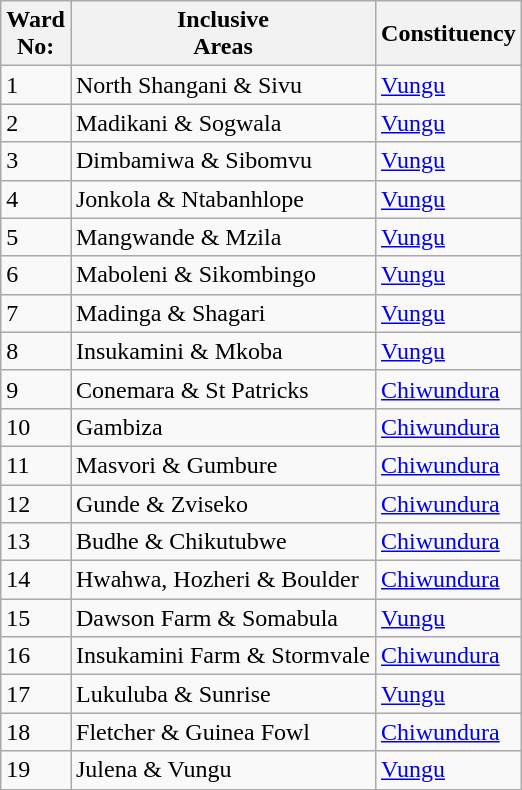<table class="wikitable sortable" style="font-size: 100%;">
<tr>
<th>Ward<br>No:</th>
<th>Inclusive<br>Areas</th>
<th>Constituency</th>
</tr>
<tr>
<td>1</td>
<td>North Shangani & Sivu</td>
<td><a href='#'>Vungu</a></td>
</tr>
<tr>
<td>2</td>
<td>Madikani & Sogwala</td>
<td><a href='#'>Vungu</a></td>
</tr>
<tr>
<td>3</td>
<td>Dimbamiwa & Sibomvu</td>
<td><a href='#'>Vungu</a></td>
</tr>
<tr>
<td>4</td>
<td>Jonkola & Ntabanhlope</td>
<td><a href='#'>Vungu</a></td>
</tr>
<tr>
<td>5</td>
<td>Mangwande & Mzila</td>
<td><a href='#'>Vungu</a></td>
</tr>
<tr>
<td>6</td>
<td>Maboleni & Sikombingo</td>
<td><a href='#'>Vungu</a></td>
</tr>
<tr>
<td>7</td>
<td>Madinga & Shagari</td>
<td><a href='#'>Vungu</a></td>
</tr>
<tr>
<td>8</td>
<td>Insukamini & Mkoba</td>
<td><a href='#'>Vungu</a></td>
</tr>
<tr>
<td>9</td>
<td>Conemara & St Patricks</td>
<td><a href='#'>Chiwundura</a></td>
</tr>
<tr>
<td>10</td>
<td>Gambiza</td>
<td><a href='#'>Chiwundura</a></td>
</tr>
<tr>
<td>11</td>
<td>Masvori & Gumbure</td>
<td><a href='#'>Chiwundura</a></td>
</tr>
<tr>
<td>12</td>
<td>Gunde & Zviseko</td>
<td><a href='#'>Chiwundura</a></td>
</tr>
<tr>
<td>13</td>
<td>Budhe & Chikutubwe</td>
<td><a href='#'>Chiwundura</a></td>
</tr>
<tr>
<td>14</td>
<td>Hwahwa, Hozheri & Boulder</td>
<td><a href='#'>Chiwundura</a></td>
</tr>
<tr>
<td>15</td>
<td>Dawson Farm & Somabula</td>
<td><a href='#'>Vungu</a></td>
</tr>
<tr>
<td>16</td>
<td>Insukamini Farm & Stormvale</td>
<td><a href='#'>Chiwundura</a></td>
</tr>
<tr>
<td>17</td>
<td>Lukuluba & Sunrise</td>
<td><a href='#'>Vungu</a></td>
</tr>
<tr>
<td>18</td>
<td>Fletcher & Guinea Fowl</td>
<td><a href='#'>Chiwundura</a></td>
</tr>
<tr>
<td>19</td>
<td>Julena & Vungu</td>
<td><a href='#'>Vungu</a></td>
</tr>
<tr>
</tr>
</table>
